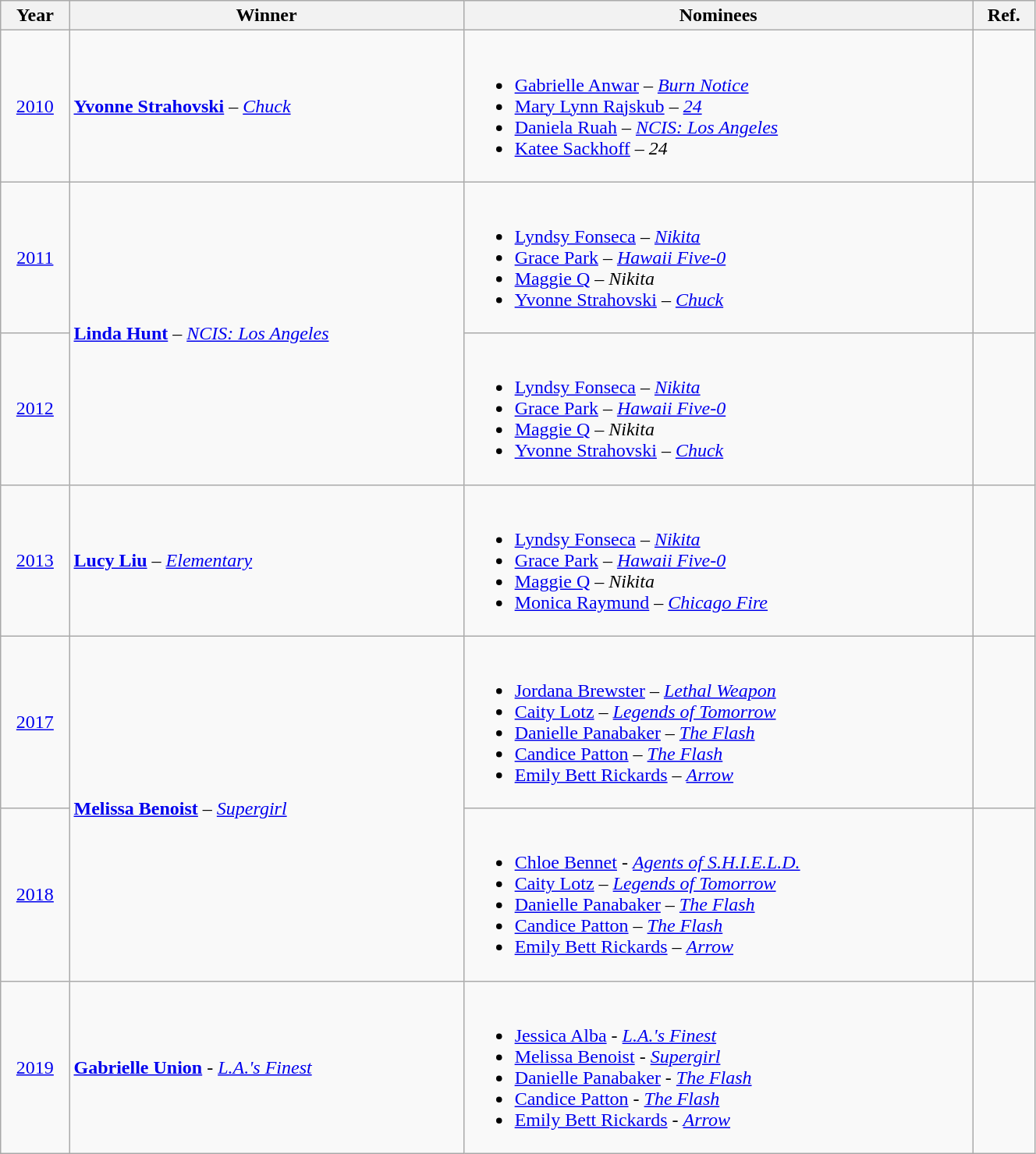<table class="wikitable" width=70%>
<tr>
<th>Year</th>
<th>Winner</th>
<th>Nominees</th>
<th>Ref.</th>
</tr>
<tr>
<td align="center"><a href='#'>2010</a></td>
<td><strong><a href='#'>Yvonne Strahovski</a></strong> – <em><a href='#'>Chuck</a></em></td>
<td><br><ul><li><a href='#'>Gabrielle Anwar</a> – <em><a href='#'>Burn Notice</a></em></li><li><a href='#'>Mary Lynn Rajskub</a> – <em><a href='#'>24</a></em></li><li><a href='#'>Daniela Ruah</a> – <em><a href='#'>NCIS: Los Angeles</a></em></li><li><a href='#'>Katee Sackhoff</a> – <em>24</em></li></ul></td>
<td align="center"></td>
</tr>
<tr>
<td align="center"><a href='#'>2011</a></td>
<td rowspan=2><strong><a href='#'>Linda Hunt</a></strong> – <em><a href='#'>NCIS: Los Angeles</a></em></td>
<td><br><ul><li><a href='#'>Lyndsy Fonseca</a> – <em><a href='#'>Nikita</a></em></li><li><a href='#'>Grace Park</a> – <em><a href='#'>Hawaii Five-0</a></em></li><li><a href='#'>Maggie Q</a> – <em>Nikita</em></li><li><a href='#'>Yvonne Strahovski</a> – <em><a href='#'>Chuck</a></em></li></ul></td>
<td align="center"></td>
</tr>
<tr>
<td align="center"><a href='#'>2012</a></td>
<td><br><ul><li><a href='#'>Lyndsy Fonseca</a> – <em><a href='#'>Nikita</a></em></li><li><a href='#'>Grace Park</a> – <em><a href='#'>Hawaii Five-0</a></em></li><li><a href='#'>Maggie Q</a> – <em>Nikita</em></li><li><a href='#'>Yvonne Strahovski</a> – <em><a href='#'>Chuck</a></em></li></ul></td>
<td align="center"></td>
</tr>
<tr>
<td align="center"><a href='#'>2013</a></td>
<td><strong><a href='#'>Lucy Liu</a></strong> – <em><a href='#'>Elementary</a></em></td>
<td><br><ul><li><a href='#'>Lyndsy Fonseca</a> – <em><a href='#'>Nikita</a></em></li><li><a href='#'>Grace Park</a> – <em><a href='#'>Hawaii Five-0</a></em></li><li><a href='#'>Maggie Q</a> – <em>Nikita</em></li><li><a href='#'>Monica Raymund</a> – <em><a href='#'>Chicago Fire</a></em></li></ul></td>
<td align="center"></td>
</tr>
<tr>
<td align="center"><a href='#'>2017</a></td>
<td rowspan=2><strong><a href='#'>Melissa Benoist</a></strong> – <em><a href='#'>Supergirl</a></em></td>
<td><br><ul><li><a href='#'>Jordana Brewster</a> – <em><a href='#'>Lethal Weapon</a></em></li><li><a href='#'>Caity Lotz</a> – <em><a href='#'>Legends of Tomorrow</a></em></li><li><a href='#'>Danielle Panabaker</a> – <em><a href='#'>The Flash</a></em></li><li><a href='#'>Candice Patton</a> – <em><a href='#'>The Flash</a></em></li><li><a href='#'>Emily Bett Rickards</a> – <em><a href='#'>Arrow</a></em></li></ul></td>
<td align="center"></td>
</tr>
<tr>
<td align="center"><a href='#'>2018</a></td>
<td><br><ul><li><a href='#'>Chloe Bennet</a> - <em><a href='#'>Agents of S.H.I.E.L.D.</a></em></li><li><a href='#'>Caity Lotz</a> – <em><a href='#'>Legends of Tomorrow</a></em></li><li><a href='#'>Danielle Panabaker</a> – <em><a href='#'>The Flash</a></em></li><li><a href='#'>Candice Patton</a> – <em><a href='#'>The Flash</a></em></li><li><a href='#'>Emily Bett Rickards</a> – <em><a href='#'>Arrow</a></em></li></ul></td>
<td align="center"></td>
</tr>
<tr>
<td align="center"><a href='#'>2019</a></td>
<td><strong><a href='#'>Gabrielle Union</a></strong> - <em><a href='#'>L.A.'s Finest</a></em></td>
<td><br><ul><li><a href='#'>Jessica Alba</a> - <em><a href='#'>L.A.'s Finest</a></em></li><li><a href='#'>Melissa Benoist</a> - <em><a href='#'>Supergirl</a></em></li><li><a href='#'>Danielle Panabaker</a> - <em><a href='#'>The Flash</a></em></li><li><a href='#'>Candice Patton</a> - <em><a href='#'>The Flash</a></em></li><li><a href='#'>Emily Bett Rickards</a> - <em><a href='#'>Arrow</a></em></li></ul></td>
<td align="center"></td>
</tr>
</table>
